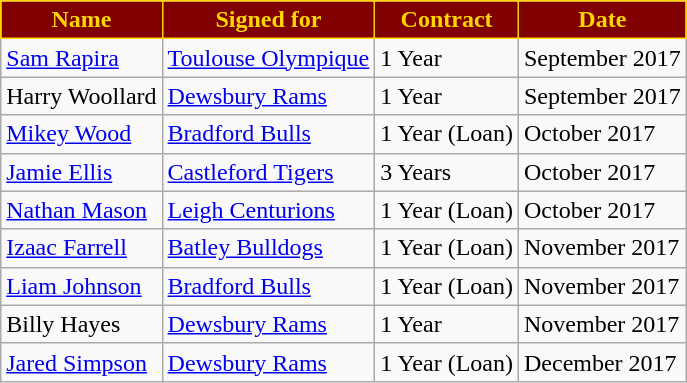<table class="wikitable">
<tr>
<th scope="col" style="background:#800000; color:gold; border:solid gold 1px">Name</th>
<th scope="col" style="background:#800000; color:gold; border:solid gold 1px">Signed for</th>
<th scope="col" style="background:#800000; color:gold; border:solid gold 1px">Contract</th>
<th scope="col" style="background:#800000; color:gold; border:solid gold 1px">Date</th>
</tr>
<tr>
<td><a href='#'>Sam Rapira</a></td>
<td><a href='#'>Toulouse Olympique</a></td>
<td>1 Year</td>
<td>September 2017</td>
</tr>
<tr>
<td>Harry Woollard</td>
<td><a href='#'>Dewsbury Rams</a></td>
<td>1 Year</td>
<td>September 2017</td>
</tr>
<tr>
<td><a href='#'>Mikey Wood</a></td>
<td><a href='#'>Bradford Bulls</a></td>
<td>1 Year (Loan)</td>
<td>October 2017</td>
</tr>
<tr>
<td><a href='#'>Jamie Ellis</a></td>
<td><a href='#'>Castleford Tigers</a></td>
<td>3 Years</td>
<td>October 2017</td>
</tr>
<tr>
<td><a href='#'>Nathan Mason</a></td>
<td><a href='#'>Leigh Centurions</a></td>
<td>1 Year (Loan)</td>
<td>October 2017</td>
</tr>
<tr>
<td><a href='#'>Izaac Farrell</a></td>
<td><a href='#'>Batley Bulldogs</a></td>
<td>1 Year (Loan)</td>
<td>November 2017</td>
</tr>
<tr>
<td><a href='#'>Liam Johnson</a></td>
<td><a href='#'>Bradford Bulls</a></td>
<td>1 Year (Loan)</td>
<td>November 2017</td>
</tr>
<tr>
<td>Billy Hayes</td>
<td><a href='#'>Dewsbury Rams</a></td>
<td>1 Year</td>
<td>November 2017</td>
</tr>
<tr>
<td><a href='#'>Jared Simpson</a></td>
<td><a href='#'>Dewsbury Rams</a></td>
<td>1 Year (Loan)</td>
<td>December 2017</td>
</tr>
</table>
